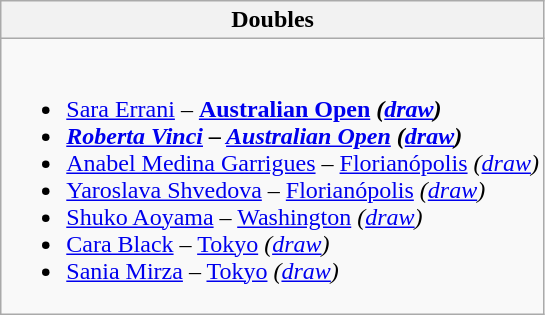<table class="wikitable collapsible collapsed">
<tr>
<th><strong>Doubles</strong></th>
</tr>
<tr>
<td><br><ul><li> <a href='#'>Sara Errani</a> – <strong><a href='#'>Australian Open</a> <em>(<a href='#'>draw</a>)<strong><em></li><li> <a href='#'>Roberta Vinci</a> – </strong><a href='#'>Australian Open</a> </em>(<a href='#'>draw</a>)</em></strong></li><li> <a href='#'>Anabel Medina Garrigues</a> – <a href='#'>Florianópolis</a> <em>(<a href='#'>draw</a>)</em></li><li> <a href='#'>Yaroslava Shvedova</a> – <a href='#'>Florianópolis</a> <em>(<a href='#'>draw</a>)</em></li><li> <a href='#'>Shuko Aoyama</a> – <a href='#'>Washington</a> <em>(<a href='#'>draw</a>)</em></li><li> <a href='#'>Cara Black</a> – <a href='#'>Tokyo</a> <em>(<a href='#'>draw</a>)</em></li><li> <a href='#'>Sania Mirza</a> – <a href='#'>Tokyo</a> <em>(<a href='#'>draw</a>)</em></li></ul></td>
</tr>
</table>
